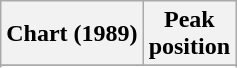<table class="wikitable sortable plainrowheaders" style="text-align:center">
<tr>
<th scope="col">Chart (1989)</th>
<th scope="col">Peak<br>position</th>
</tr>
<tr>
</tr>
<tr>
</tr>
</table>
